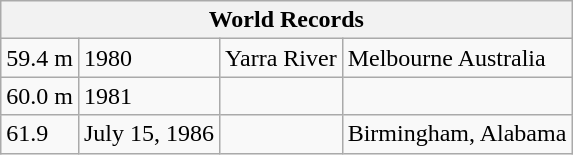<table class="wikitable">
<tr>
<th colspan="4">World Records</th>
</tr>
<tr>
<td>59.4 m</td>
<td>1980</td>
<td>Yarra River</td>
<td>Melbourne Australia</td>
</tr>
<tr>
<td>60.0 m</td>
<td>1981</td>
<td></td>
<td></td>
</tr>
<tr>
<td>61.9</td>
<td>July 15, 1986</td>
<td></td>
<td>Birmingham, Alabama</td>
</tr>
</table>
